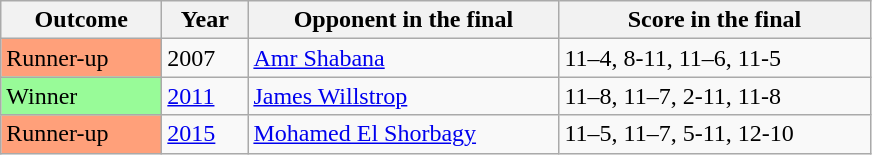<table class="sortable wikitable">
<tr>
<th width="100">Outcome</th>
<th width="50">Year</th>
<th width="200">Opponent in the final</th>
<th width="200">Score in the final</th>
</tr>
<tr>
<td bgcolor="ffa07a">Runner-up</td>
<td>2007</td>
<td>   <a href='#'>Amr Shabana</a></td>
<td>11–4, 8-11, 11–6, 11-5</td>
</tr>
<tr>
<td bgcolor="98FB98">Winner</td>
<td><a href='#'>2011</a></td>
<td>   <a href='#'>James Willstrop</a></td>
<td>11–8, 11–7, 2-11, 11-8</td>
</tr>
<tr>
<td bgcolor="ffa07a">Runner-up</td>
<td><a href='#'>2015</a></td>
<td>   <a href='#'>Mohamed El Shorbagy</a></td>
<td>11–5, 11–7, 5-11, 12-10</td>
</tr>
</table>
